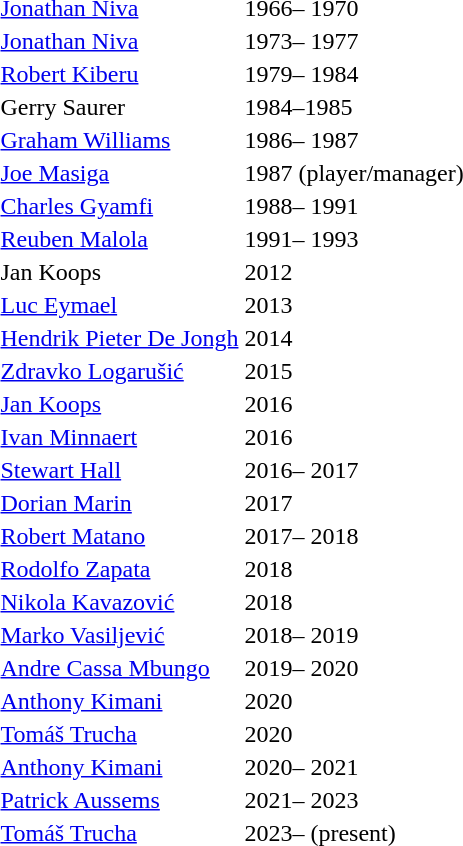<table>
<tr>
<td></td>
<td><a href='#'>Jonathan Niva</a></td>
<td>1966– 1970</td>
</tr>
<tr>
<td></td>
<td><a href='#'>Jonathan Niva</a></td>
<td>1973– 1977</td>
</tr>
<tr>
<td></td>
<td><a href='#'>Robert Kiberu</a></td>
<td>1979– 1984</td>
</tr>
<tr>
<td></td>
<td>Gerry Saurer</td>
<td>1984–1985</td>
</tr>
<tr>
<td></td>
<td><a href='#'>Graham Williams</a></td>
<td>1986– 1987</td>
</tr>
<tr>
<td></td>
<td><a href='#'>Joe Masiga</a></td>
<td>1987 (player/manager)</td>
</tr>
<tr>
<td></td>
<td><a href='#'>Charles Gyamfi</a></td>
<td>1988– 1991</td>
</tr>
<tr>
<td></td>
<td><a href='#'>Reuben Malola</a></td>
<td>1991– 1993</td>
</tr>
<tr>
<td></td>
<td>Jan Koops</td>
<td>2012</td>
</tr>
<tr>
<td></td>
<td><a href='#'>Luc Eymael</a></td>
<td>2013</td>
</tr>
<tr>
<td></td>
<td><a href='#'>Hendrik Pieter De Jongh</a></td>
<td>2014</td>
</tr>
<tr>
<td></td>
<td><a href='#'>Zdravko Logarušić</a></td>
<td>2015</td>
</tr>
<tr>
<td></td>
<td><a href='#'>Jan Koops</a></td>
<td>2016</td>
</tr>
<tr>
<td></td>
<td><a href='#'>Ivan Minnaert</a></td>
<td>2016</td>
</tr>
<tr>
<td></td>
<td><a href='#'>Stewart Hall</a></td>
<td>2016– 2017</td>
</tr>
<tr>
<td></td>
<td><a href='#'>Dorian Marin</a></td>
<td>2017</td>
</tr>
<tr>
<td></td>
<td><a href='#'>Robert Matano</a></td>
<td>2017– 2018</td>
</tr>
<tr>
<td></td>
<td><a href='#'>Rodolfo Zapata</a></td>
<td>2018</td>
</tr>
<tr>
<td></td>
<td><a href='#'>Nikola Kavazović</a></td>
<td>2018</td>
</tr>
<tr>
<td></td>
<td><a href='#'>Marko Vasiljević</a></td>
<td>2018– 2019</td>
</tr>
<tr>
<td></td>
<td><a href='#'>Andre Cassa Mbungo</a></td>
<td>2019– 2020</td>
</tr>
<tr>
<td></td>
<td><a href='#'>Anthony Kimani</a></td>
<td>2020</td>
</tr>
<tr>
<td></td>
<td><a href='#'>Tomáš Trucha</a></td>
<td>2020</td>
</tr>
<tr>
<td></td>
<td><a href='#'>Anthony Kimani</a></td>
<td>2020– 2021</td>
</tr>
<tr>
<td></td>
<td><a href='#'>Patrick Aussems</a></td>
<td>2021– 2023</td>
</tr>
<tr>
<td></td>
<td><a href='#'>Tomáš Trucha</a></td>
<td>2023– (present)</td>
</tr>
</table>
